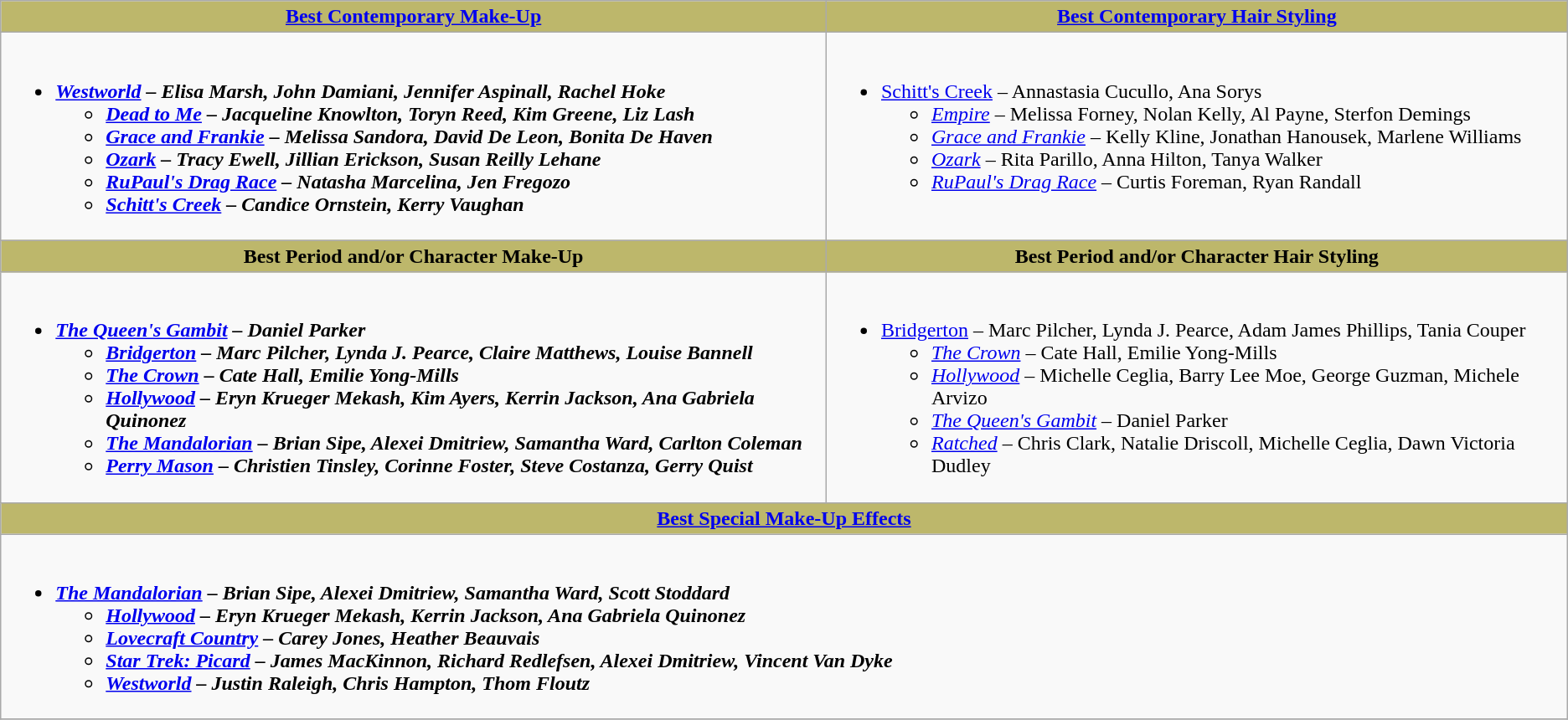<table class=wikitable>
<tr>
<th style="background:#BDB76B;"><a href='#'>Best Contemporary Make-Up</a></th>
<th style="background:#BDB76B;"><a href='#'>Best Contemporary Hair Styling</a></th>
</tr>
<tr>
<td valign="top"><br><ul><li><strong><em><a href='#'>Westworld</a><em> – Elisa Marsh, John Damiani, Jennifer Aspinall, Rachel Hoke<strong><ul><li></em><a href='#'>Dead to Me</a><em> – Jacqueline Knowlton, Toryn Reed, Kim Greene, Liz Lash</li><li></em><a href='#'>Grace and Frankie</a><em> – Melissa Sandora, David De Leon, Bonita De Haven</li><li></em><a href='#'>Ozark</a><em> – Tracy Ewell, Jillian Erickson, Susan Reilly Lehane</li><li></em><a href='#'>RuPaul's Drag Race</a><em> – Natasha Marcelina, Jen Fregozo</li><li></em><a href='#'>Schitt's Creek</a><em> – Candice Ornstein, Kerry Vaughan</li></ul></li></ul></td>
<td valign="top"><br><ul><li></em></strong><a href='#'>Schitt's Creek</a></em> – Annastasia Cucullo, Ana Sorys</strong><ul><li><em><a href='#'>Empire</a></em> – Melissa Forney, Nolan Kelly, Al Payne, Sterfon Demings</li><li><em><a href='#'>Grace and Frankie</a></em> – Kelly Kline, Jonathan Hanousek, Marlene Williams</li><li><em><a href='#'>Ozark</a></em> – Rita Parillo, Anna Hilton, Tanya Walker</li><li><em><a href='#'>RuPaul's Drag Race</a></em> – Curtis Foreman, Ryan Randall</li></ul></li></ul></td>
</tr>
<tr>
<th style="background:#BDB76B;">Best Period and/or Character Make-Up</th>
<th style="background:#BDB76B;">Best Period and/or Character Hair Styling</th>
</tr>
<tr>
<td valign="top"><br><ul><li><strong><em><a href='#'>The Queen's Gambit</a><em> – Daniel Parker<strong><ul><li></em><a href='#'>Bridgerton</a><em> – Marc Pilcher, Lynda J. Pearce, Claire Matthews, Louise Bannell</li><li></em><a href='#'>The Crown</a><em> – Cate Hall, Emilie Yong-Mills</li><li></em><a href='#'>Hollywood</a><em> – Eryn Krueger Mekash, Kim Ayers, Kerrin Jackson, Ana Gabriela Quinonez</li><li></em><a href='#'>The Mandalorian</a><em> – Brian Sipe, Alexei Dmitriew, Samantha Ward, Carlton Coleman</li><li></em><a href='#'>Perry Mason</a><em> – Christien Tinsley, Corinne Foster, Steve Costanza, Gerry Quist</li></ul></li></ul></td>
<td valign="top"><br><ul><li></em></strong><a href='#'>Bridgerton</a></em> – Marc Pilcher, Lynda J. Pearce, Adam James Phillips, Tania Couper</strong><ul><li><em><a href='#'>The Crown</a></em> – Cate Hall, Emilie Yong-Mills</li><li><em><a href='#'>Hollywood</a></em> – Michelle Ceglia, Barry Lee Moe, George Guzman, Michele Arvizo</li><li><em><a href='#'>The Queen's Gambit</a></em> – Daniel Parker</li><li><em><a href='#'>Ratched</a></em> – Chris Clark, Natalie Driscoll, Michelle Ceglia, Dawn Victoria Dudley</li></ul></li></ul></td>
</tr>
<tr>
<th colspan="2" style="background:#BDB76B;"><a href='#'>Best Special Make-Up Effects</a></th>
</tr>
<tr>
<td colspan="2" valign="top"><br><ul><li><strong><em><a href='#'>The Mandalorian</a><em> – Brian Sipe, Alexei Dmitriew, Samantha Ward, Scott Stoddard<strong><ul><li></em><a href='#'>Hollywood</a><em> – Eryn Krueger Mekash, Kerrin Jackson, Ana Gabriela Quinonez</li><li></em><a href='#'>Lovecraft Country</a><em> – Carey Jones, Heather Beauvais</li><li></em><a href='#'>Star Trek: Picard</a><em> – James MacKinnon, Richard Redlefsen, Alexei Dmitriew, Vincent Van Dyke</li><li></em><a href='#'>Westworld</a><em> – Justin Raleigh, Chris Hampton, Thom Floutz</li></ul></li></ul></td>
</tr>
<tr>
</tr>
</table>
